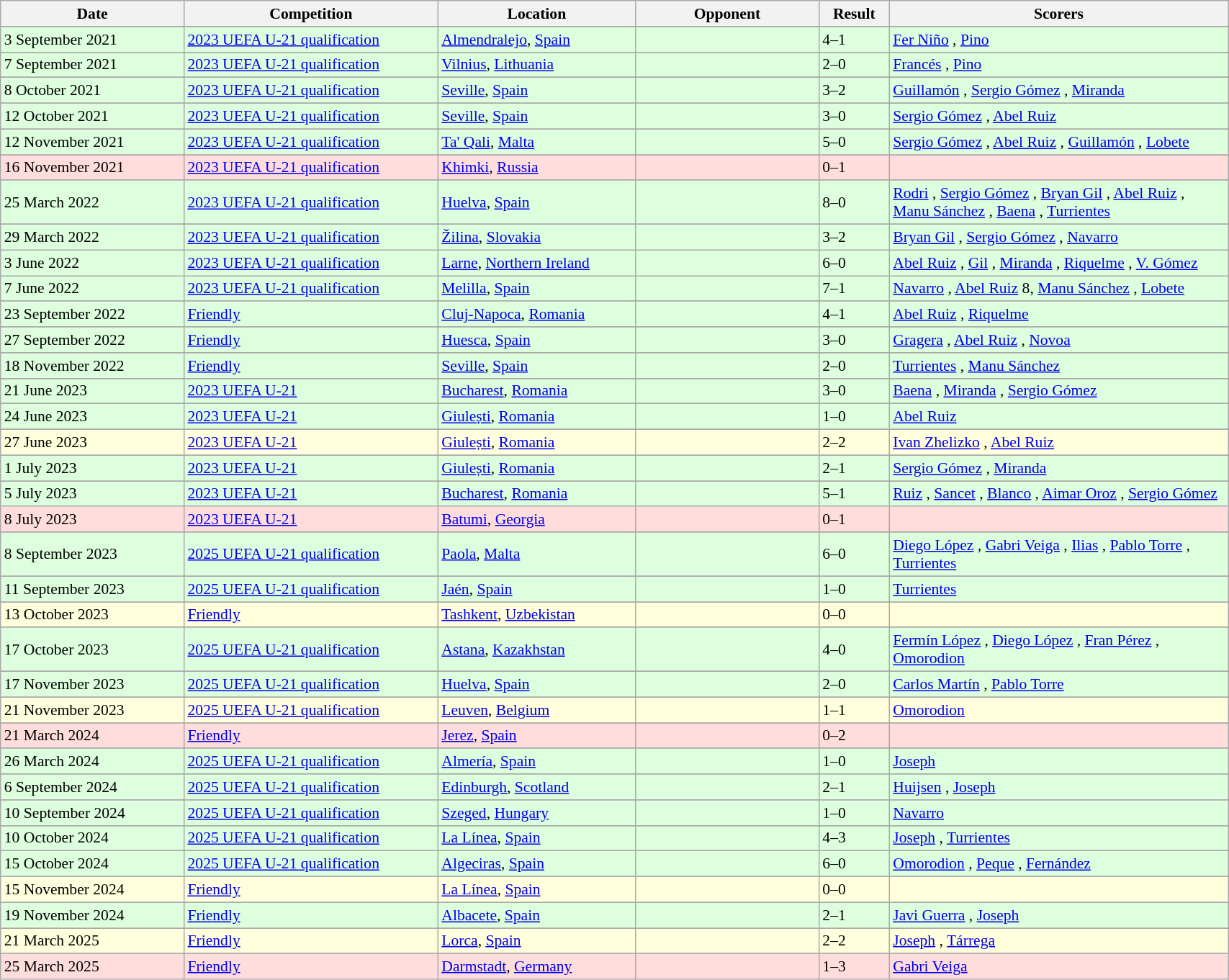<table class="wikitable center" width=90% style="font-size: 90%">
<tr>
<th width=13%>Date</th>
<th width=18%>Competition</th>
<th width=14%>Location</th>
<th width=13%>Opponent</th>
<th width= 5%>Result</th>
<th width=24%>Scorers</th>
</tr>
<tr>
</tr>
<tr bgcolor="#ddffdd">
<td>3 September 2021</td>
<td><a href='#'>2023 UEFA U-21 qualification</a></td>
<td><a href='#'>Almendralejo</a>, <a href='#'>Spain</a></td>
<td></td>
<td>4–1</td>
<td><a href='#'>Fer Niño</a> , <a href='#'>Pino</a> </td>
</tr>
<tr>
</tr>
<tr bgcolor="#ddffdd">
<td>7 September 2021</td>
<td><a href='#'>2023 UEFA U-21 qualification</a></td>
<td><a href='#'>Vilnius</a>, <a href='#'>Lithuania</a></td>
<td></td>
<td>2–0</td>
<td><a href='#'>Francés</a> , <a href='#'>Pino</a> </td>
</tr>
<tr>
</tr>
<tr bgcolor="#ddffdd">
<td>8 October 2021</td>
<td><a href='#'>2023 UEFA U-21 qualification</a></td>
<td><a href='#'>Seville</a>, <a href='#'>Spain</a></td>
<td></td>
<td>3–2</td>
<td><a href='#'>Guillamón</a> , <a href='#'>Sergio Gómez</a> , <a href='#'>Miranda</a> </td>
</tr>
<tr>
</tr>
<tr bgcolor="#ddffdd">
<td>12 October 2021</td>
<td><a href='#'>2023 UEFA U-21 qualification</a></td>
<td><a href='#'>Seville</a>, <a href='#'>Spain</a></td>
<td></td>
<td>3–0</td>
<td><a href='#'>Sergio Gómez</a> , <a href='#'>Abel Ruiz</a> </td>
</tr>
<tr>
</tr>
<tr bgcolor="#ddffdd">
<td>12 November 2021</td>
<td><a href='#'>2023 UEFA U-21 qualification</a></td>
<td><a href='#'>Ta' Qali</a>, <a href='#'>Malta</a></td>
<td></td>
<td>5–0</td>
<td><a href='#'>Sergio Gómez</a> , <a href='#'>Abel Ruiz</a> , <a href='#'>Guillamón</a> , <a href='#'>Lobete</a> </td>
</tr>
<tr>
</tr>
<tr bgcolor="#ffdddd">
<td>16 November 2021</td>
<td><a href='#'>2023 UEFA U-21 qualification</a></td>
<td><a href='#'>Khimki</a>, <a href='#'>Russia</a></td>
<td></td>
<td>0–1</td>
<td></td>
</tr>
<tr>
</tr>
<tr bgcolor="#ddffdd">
<td>25 March 2022</td>
<td><a href='#'>2023 UEFA U-21 qualification</a></td>
<td><a href='#'>Huelva</a>, <a href='#'>Spain</a></td>
<td></td>
<td>8–0</td>
<td><a href='#'>Rodri</a> , <a href='#'>Sergio Gómez</a> , <a href='#'>Bryan Gil</a> , <a href='#'>Abel Ruiz</a> , <a href='#'>Manu Sánchez</a> , <a href='#'>Baena</a> , <a href='#'>Turrientes</a> </td>
</tr>
<tr>
</tr>
<tr bgcolor="#ddffdd">
<td>29 March 2022</td>
<td><a href='#'>2023 UEFA U-21 qualification</a></td>
<td><a href='#'>Žilina</a>, <a href='#'>Slovakia</a></td>
<td></td>
<td>3–2</td>
<td><a href='#'>Bryan Gil</a> , <a href='#'>Sergio Gómez</a> , <a href='#'>Navarro</a> </td>
</tr>
<tr bgcolor="#ddffdd">
<td>3 June 2022</td>
<td><a href='#'>2023 UEFA U-21 qualification</a></td>
<td><a href='#'>Larne</a>, <a href='#'>Northern Ireland</a></td>
<td></td>
<td>6–0</td>
<td><a href='#'>Abel Ruiz</a> , <a href='#'>Gil</a> , <a href='#'>Miranda</a> , <a href='#'>Riquelme</a> , <a href='#'>V. Gómez</a> </td>
</tr>
<tr bgcolor="#ddffdd">
<td>7 June 2022</td>
<td><a href='#'>2023 UEFA U-21 qualification</a></td>
<td><a href='#'>Melilla</a>, <a href='#'>Spain</a></td>
<td></td>
<td>7–1</td>
<td><a href='#'>Navarro</a> , <a href='#'>Abel Ruiz</a> 8, <a href='#'>Manu Sánchez</a> , <a href='#'>Lobete</a> </td>
</tr>
<tr>
</tr>
<tr bgcolor="#ddffdd">
<td>23 September 2022</td>
<td><a href='#'>Friendly</a></td>
<td><a href='#'>Cluj-Napoca</a>, <a href='#'>Romania</a></td>
<td></td>
<td>4–1</td>
<td><a href='#'>Abel Ruiz</a> , <a href='#'>Riquelme</a> </td>
</tr>
<tr>
</tr>
<tr bgcolor="#ddffdd">
<td>27 September 2022</td>
<td><a href='#'>Friendly</a></td>
<td><a href='#'>Huesca</a>, <a href='#'>Spain</a></td>
<td></td>
<td>3–0</td>
<td><a href='#'>Gragera</a> , <a href='#'>Abel Ruiz</a> , <a href='#'>Novoa</a> </td>
</tr>
<tr>
</tr>
<tr bgcolor="#ddffdd">
<td>18 November 2022</td>
<td><a href='#'>Friendly</a></td>
<td><a href='#'>Seville</a>, <a href='#'>Spain</a></td>
<td></td>
<td>2–0</td>
<td><a href='#'>Turrientes</a> , <a href='#'>Manu Sánchez</a> </td>
</tr>
<tr>
</tr>
<tr bgcolor="#ddffdd">
<td>21 June 2023</td>
<td><a href='#'>2023 UEFA U-21</a></td>
<td><a href='#'>Bucharest</a>, <a href='#'>Romania</a></td>
<td></td>
<td>3–0</td>
<td><a href='#'>Baena</a> , <a href='#'>Miranda</a> , <a href='#'>Sergio Gómez</a> </td>
</tr>
<tr>
</tr>
<tr bgcolor="#ddffdd">
<td>24 June 2023</td>
<td><a href='#'>2023 UEFA U-21</a></td>
<td><a href='#'>Giulești</a>, <a href='#'>Romania</a></td>
<td></td>
<td>1–0</td>
<td><a href='#'>Abel Ruiz</a> </td>
</tr>
<tr>
</tr>
<tr bgcolor="#ffffdd">
<td>27 June 2023</td>
<td><a href='#'>2023 UEFA U-21</a></td>
<td><a href='#'>Giulești</a>, <a href='#'>Romania</a></td>
<td></td>
<td>2–2</td>
<td><a href='#'>Ivan Zhelizko</a> , <a href='#'>Abel Ruiz</a> </td>
</tr>
<tr>
</tr>
<tr bgcolor="#ddffdd">
<td>1 July 2023</td>
<td><a href='#'>2023 UEFA U-21</a></td>
<td><a href='#'>Giulești</a>, <a href='#'>Romania</a></td>
<td></td>
<td>2–1</td>
<td><a href='#'>Sergio Gómez</a> , <a href='#'>Miranda</a> </td>
</tr>
<tr>
</tr>
<tr bgcolor="#ddffdd">
<td>5 July 2023</td>
<td><a href='#'>2023 UEFA U-21</a></td>
<td><a href='#'>Bucharest</a>, <a href='#'>Romania</a></td>
<td></td>
<td>5–1</td>
<td><a href='#'>Ruiz</a> , <a href='#'>Sancet</a> , <a href='#'>Blanco</a> , <a href='#'>Aimar Oroz</a> , <a href='#'>Sergio Gómez</a> </td>
</tr>
<tr bgcolor="#ffdddd">
<td>8 July 2023</td>
<td><a href='#'>2023 UEFA U-21</a></td>
<td><a href='#'>Batumi</a>, <a href='#'>Georgia</a></td>
<td></td>
<td>0–1</td>
<td></td>
</tr>
<tr>
</tr>
<tr bgcolor="#ddffdd">
<td>8 September 2023</td>
<td><a href='#'>2025 UEFA U-21 qualification</a></td>
<td><a href='#'>Paola</a>, <a href='#'>Malta</a></td>
<td></td>
<td>6–0</td>
<td><a href='#'>Diego López</a> , <a href='#'>Gabri Veiga</a> , <a href='#'>Ilias</a> , <a href='#'>Pablo Torre</a> , <a href='#'>Turrientes</a> </td>
</tr>
<tr>
</tr>
<tr bgcolor="#ddffdd">
<td>11 September 2023</td>
<td><a href='#'>2025 UEFA U-21 qualification</a></td>
<td><a href='#'>Jaén</a>, <a href='#'>Spain</a></td>
<td></td>
<td>1–0</td>
<td><a href='#'>Turrientes</a> </td>
</tr>
<tr>
</tr>
<tr bgcolor="#ffffdd">
<td>13 October 2023</td>
<td><a href='#'>Friendly</a></td>
<td><a href='#'>Tashkent</a>, <a href='#'>Uzbekistan</a></td>
<td></td>
<td>0–0</td>
<td></td>
</tr>
<tr>
</tr>
<tr bgcolor="#ddffdd">
<td>17 October 2023</td>
<td><a href='#'>2025 UEFA U-21 qualification</a></td>
<td><a href='#'>Astana</a>, <a href='#'>Kazakhstan</a></td>
<td></td>
<td>4–0</td>
<td><a href='#'>Fermín López</a> , <a href='#'>Diego López</a> , <a href='#'>Fran Pérez</a> , <a href='#'>Omorodion</a> </td>
</tr>
<tr>
</tr>
<tr bgcolor="#ddffdd">
<td>17 November 2023</td>
<td><a href='#'>2025 UEFA U-21 qualification</a></td>
<td><a href='#'>Huelva</a>, <a href='#'>Spain</a></td>
<td></td>
<td>2–0</td>
<td><a href='#'>Carlos Martín</a> , <a href='#'>Pablo Torre</a> </td>
</tr>
<tr>
</tr>
<tr bgcolor="#ffffdd">
<td>21 November 2023</td>
<td><a href='#'>2025 UEFA U-21 qualification</a></td>
<td><a href='#'>Leuven</a>, <a href='#'>Belgium</a></td>
<td></td>
<td>1–1</td>
<td><a href='#'>Omorodion</a> </td>
</tr>
<tr>
</tr>
<tr bgcolor="#ffdddd">
<td>21 March 2024</td>
<td><a href='#'>Friendly</a></td>
<td><a href='#'>Jerez</a>, <a href='#'>Spain</a></td>
<td></td>
<td>0–2</td>
<td></td>
</tr>
<tr>
</tr>
<tr bgcolor="#ddffdd">
<td>26 March 2024</td>
<td><a href='#'>2025 UEFA U-21 qualification</a></td>
<td><a href='#'>Almería</a>, <a href='#'>Spain</a></td>
<td></td>
<td>1–0</td>
<td><a href='#'>Joseph</a> </td>
</tr>
<tr>
</tr>
<tr bgcolor="#ddffdd">
<td>6 September 2024</td>
<td><a href='#'>2025 UEFA U-21 qualification</a></td>
<td><a href='#'>Edinburgh</a>, <a href='#'>Scotland</a></td>
<td></td>
<td>2–1</td>
<td><a href='#'>Huijsen</a> , <a href='#'>Joseph</a> </td>
</tr>
<tr>
</tr>
<tr bgcolor="#ddffdd">
<td>10 September 2024</td>
<td><a href='#'>2025 UEFA U-21 qualification</a></td>
<td><a href='#'>Szeged</a>, <a href='#'>Hungary</a></td>
<td></td>
<td>1–0</td>
<td><a href='#'>Navarro</a> </td>
</tr>
<tr>
</tr>
<tr bgcolor="#ddffdd">
<td>10 October 2024</td>
<td><a href='#'>2025 UEFA U-21 qualification</a></td>
<td><a href='#'>La Línea</a>, <a href='#'>Spain</a></td>
<td></td>
<td>4–3</td>
<td><a href='#'>Joseph</a> , <a href='#'>Turrientes</a> </td>
</tr>
<tr>
</tr>
<tr bgcolor="#ddffdd">
<td>15 October 2024</td>
<td><a href='#'>2025 UEFA U-21 qualification</a></td>
<td><a href='#'>Algeciras</a>, <a href='#'>Spain</a></td>
<td></td>
<td>6–0</td>
<td><a href='#'>Omorodion</a> , <a href='#'>Peque</a> , <a href='#'>Fernández</a> </td>
</tr>
<tr>
</tr>
<tr bgcolor="#ffffdd">
<td>15 November 2024</td>
<td><a href='#'>Friendly</a></td>
<td><a href='#'>La Línea</a>, <a href='#'>Spain</a></td>
<td></td>
<td>0–0</td>
<td></td>
</tr>
<tr>
</tr>
<tr bgcolor="#ddffdd">
<td>19 November 2024</td>
<td><a href='#'>Friendly</a></td>
<td><a href='#'>Albacete</a>, <a href='#'>Spain</a></td>
<td></td>
<td>2–1</td>
<td><a href='#'>Javi Guerra</a> , <a href='#'>Joseph</a> </td>
</tr>
<tr>
</tr>
<tr bgcolor="#ffffdd">
<td>21 March 2025</td>
<td><a href='#'>Friendly</a></td>
<td><a href='#'>Lorca</a>, <a href='#'>Spain</a></td>
<td></td>
<td>2–2</td>
<td><a href='#'>Joseph</a> , <a href='#'>Tárrega</a> </td>
</tr>
<tr>
</tr>
<tr bgcolor="#ffdddd">
<td>25 March 2025</td>
<td><a href='#'>Friendly</a></td>
<td><a href='#'>Darmstadt</a>, <a href='#'>Germany</a></td>
<td></td>
<td>1–3</td>
<td><a href='#'>Gabri Veiga</a> </td>
</tr>
</table>
